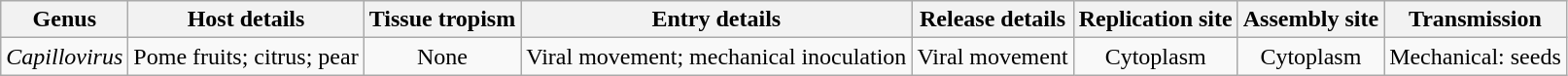<table class="wikitable sortable" style="text-align:center">
<tr>
<th>Genus</th>
<th>Host details</th>
<th>Tissue tropism</th>
<th>Entry details</th>
<th>Release details</th>
<th>Replication site</th>
<th>Assembly site</th>
<th>Transmission</th>
</tr>
<tr>
<td><em>Capillovirus</em></td>
<td>Pome fruits; citrus; pear</td>
<td>None</td>
<td>Viral movement; mechanical inoculation</td>
<td>Viral movement</td>
<td>Cytoplasm</td>
<td>Cytoplasm</td>
<td>Mechanical: seeds</td>
</tr>
</table>
